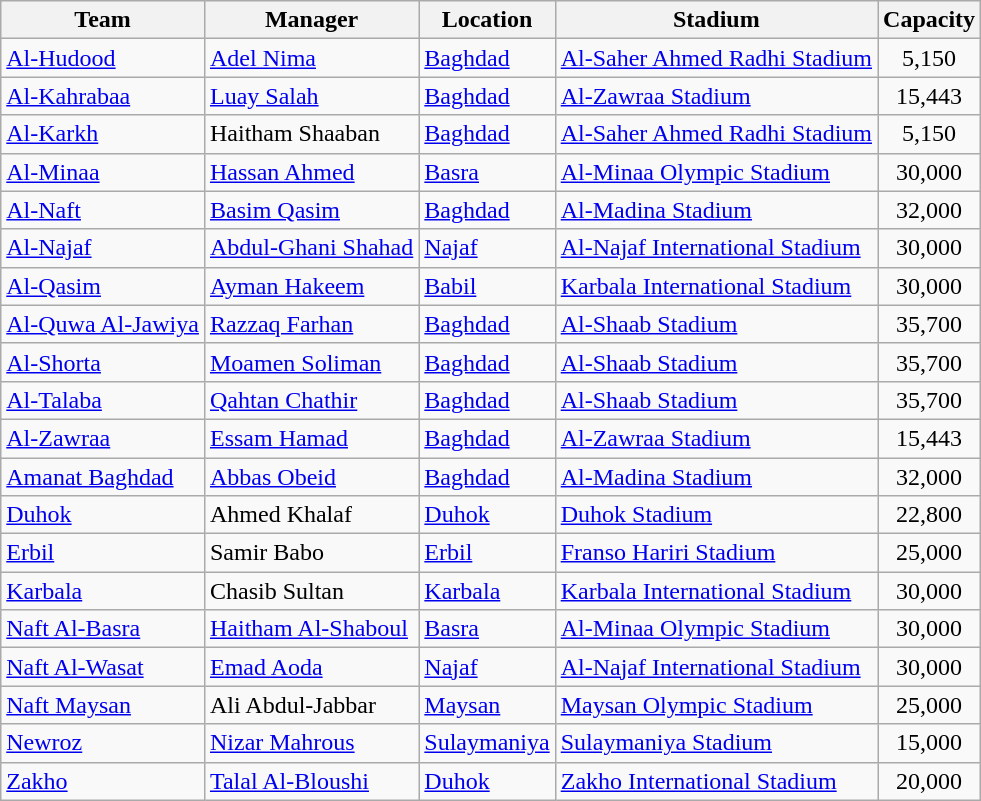<table class="wikitable sortable">
<tr>
<th>Team</th>
<th>Manager</th>
<th>Location</th>
<th>Stadium</th>
<th>Capacity</th>
</tr>
<tr>
<td><a href='#'>Al-Hudood</a></td>
<td> <a href='#'>Adel Nima</a></td>
<td><a href='#'>Baghdad</a></td>
<td><a href='#'>Al-Saher Ahmed Radhi Stadium</a></td>
<td style="text-align:center">5,150</td>
</tr>
<tr>
<td><a href='#'>Al-Kahrabaa</a></td>
<td> <a href='#'>Luay Salah</a></td>
<td><a href='#'>Baghdad</a></td>
<td><a href='#'>Al-Zawraa Stadium</a></td>
<td style="text-align:center">15,443</td>
</tr>
<tr>
<td><a href='#'>Al-Karkh</a></td>
<td> Haitham Shaaban</td>
<td><a href='#'>Baghdad</a></td>
<td><a href='#'>Al-Saher Ahmed Radhi Stadium</a></td>
<td style="text-align:center">5,150</td>
</tr>
<tr>
<td><a href='#'>Al-Minaa</a></td>
<td> <a href='#'>Hassan Ahmed</a></td>
<td><a href='#'>Basra</a></td>
<td><a href='#'>Al-Minaa Olympic Stadium</a></td>
<td style="text-align:center">30,000</td>
</tr>
<tr>
<td><a href='#'>Al-Naft</a></td>
<td> <a href='#'>Basim Qasim</a></td>
<td><a href='#'>Baghdad</a></td>
<td><a href='#'>Al-Madina Stadium</a></td>
<td style="text-align:center">32,000</td>
</tr>
<tr>
<td><a href='#'>Al-Najaf</a></td>
<td> <a href='#'>Abdul-Ghani Shahad</a></td>
<td><a href='#'>Najaf</a></td>
<td><a href='#'>Al-Najaf International Stadium</a></td>
<td style="text-align:center">30,000</td>
</tr>
<tr>
<td><a href='#'>Al-Qasim</a></td>
<td> <a href='#'>Ayman Hakeem</a></td>
<td><a href='#'>Babil</a></td>
<td><a href='#'>Karbala International Stadium</a></td>
<td style="text-align:center">30,000</td>
</tr>
<tr>
<td><a href='#'>Al-Quwa Al-Jawiya</a></td>
<td> <a href='#'>Razzaq Farhan</a></td>
<td><a href='#'>Baghdad</a></td>
<td><a href='#'>Al-Shaab Stadium</a></td>
<td style="text-align:center">35,700</td>
</tr>
<tr>
<td><a href='#'>Al-Shorta</a></td>
<td> <a href='#'>Moamen Soliman</a></td>
<td><a href='#'>Baghdad</a></td>
<td><a href='#'>Al-Shaab Stadium</a></td>
<td style="text-align:center">35,700</td>
</tr>
<tr>
<td><a href='#'>Al-Talaba</a></td>
<td> <a href='#'>Qahtan Chathir</a></td>
<td><a href='#'>Baghdad</a></td>
<td><a href='#'>Al-Shaab Stadium</a></td>
<td style="text-align:center">35,700</td>
</tr>
<tr>
<td><a href='#'>Al-Zawraa</a></td>
<td> <a href='#'>Essam Hamad</a></td>
<td><a href='#'>Baghdad</a></td>
<td><a href='#'>Al-Zawraa Stadium</a></td>
<td style="text-align:center">15,443</td>
</tr>
<tr>
<td><a href='#'>Amanat Baghdad</a></td>
<td> <a href='#'>Abbas Obeid</a></td>
<td><a href='#'>Baghdad</a></td>
<td><a href='#'>Al-Madina Stadium</a></td>
<td style="text-align:center">32,000</td>
</tr>
<tr>
<td><a href='#'>Duhok</a></td>
<td> Ahmed Khalaf</td>
<td><a href='#'>Duhok</a></td>
<td><a href='#'>Duhok Stadium</a></td>
<td style="text-align:center">22,800</td>
</tr>
<tr>
<td><a href='#'>Erbil</a></td>
<td> Samir Babo</td>
<td><a href='#'>Erbil</a></td>
<td><a href='#'>Franso Hariri Stadium</a></td>
<td style="text-align:center">25,000</td>
</tr>
<tr>
<td><a href='#'>Karbala</a></td>
<td> Chasib Sultan</td>
<td><a href='#'>Karbala</a></td>
<td><a href='#'>Karbala International Stadium</a></td>
<td style="text-align:center">30,000</td>
</tr>
<tr>
<td><a href='#'>Naft Al-Basra</a></td>
<td> <a href='#'>Haitham Al-Shaboul</a></td>
<td><a href='#'>Basra</a></td>
<td><a href='#'>Al-Minaa Olympic Stadium</a></td>
<td style="text-align:center">30,000</td>
</tr>
<tr>
<td><a href='#'>Naft Al-Wasat</a></td>
<td> <a href='#'>Emad Aoda</a></td>
<td><a href='#'>Najaf</a></td>
<td><a href='#'>Al-Najaf International Stadium</a></td>
<td style="text-align:center">30,000</td>
</tr>
<tr>
<td><a href='#'>Naft Maysan</a></td>
<td> Ali Abdul-Jabbar</td>
<td><a href='#'>Maysan</a></td>
<td><a href='#'>Maysan Olympic Stadium</a></td>
<td style="text-align:center">25,000</td>
</tr>
<tr>
<td><a href='#'>Newroz</a></td>
<td> <a href='#'>Nizar Mahrous</a></td>
<td><a href='#'>Sulaymaniya</a></td>
<td><a href='#'>Sulaymaniya Stadium</a></td>
<td style="text-align:center">15,000</td>
</tr>
<tr>
<td><a href='#'>Zakho</a></td>
<td> <a href='#'>Talal Al-Bloushi</a></td>
<td><a href='#'>Duhok</a></td>
<td><a href='#'>Zakho International Stadium</a></td>
<td style="text-align:center">20,000</td>
</tr>
</table>
